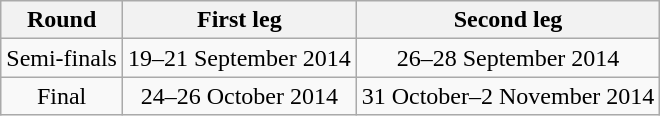<table class="wikitable" style="text-align:center">
<tr>
<th>Round</th>
<th>First leg</th>
<th>Second leg</th>
</tr>
<tr>
<td>Semi-finals</td>
<td>19–21 September 2014</td>
<td>26–28 September 2014</td>
</tr>
<tr>
<td>Final</td>
<td>24–26 October 2014</td>
<td>31 October–2 November 2014</td>
</tr>
</table>
